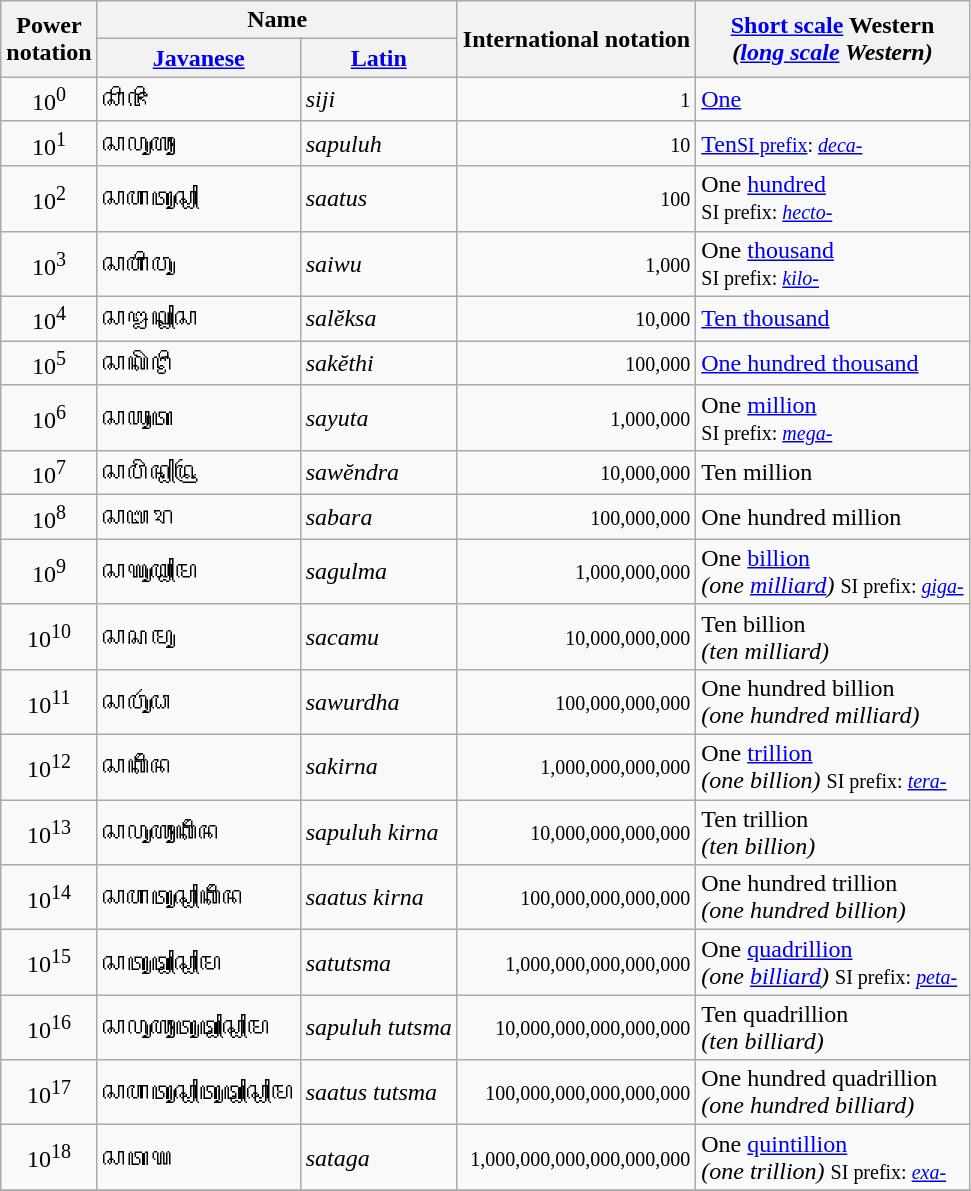<table class="wikitable" style="clear:both;text-align:left">
<tr>
<th rowspan="2">Power<br>notation</th>
<th colspan="2">Name</th>
<th rowspan="2">International notation</th>
<th rowspan="2"><a href='#'>Short scale</a> Western<br><em>(<a href='#'>long scale</a> Western)</em></th>
</tr>
<tr>
<th><a href='#'>Javanese</a></th>
<th><a href='#'>Latin</a></th>
</tr>
<tr>
<td style="text-align:center">10<sup>0</sup></td>
<td>ꦱꦶꦗꦶ</td>
<td><em>siji</em></td>
<td style="text-align:right"><small>1</small></td>
<td><a href='#'>One</a></td>
</tr>
<tr>
<td style="text-align:center">10<sup>1</sup></td>
<td>ꦱꦥꦸꦭꦸꦃ</td>
<td><em>sapuluh</em></td>
<td style="text-align:right"><small>10</small></td>
<td><a href='#'>Ten</a><small><a href='#'>SI prefix</a>: <em><a href='#'>deca-</a></em></small></td>
</tr>
<tr>
<td style="text-align:center">10<sup>2</sup></td>
<td>ꦱꦲꦠꦸꦱ꧀</td>
<td><em>saatus</em></td>
<td style="text-align:right"><small>100</small></td>
<td>One <a href='#'>hundred</a><br><small>SI prefix: <em><a href='#'>hecto-</a></em></small></td>
</tr>
<tr>
<td style="text-align:center">10<sup>3</sup></td>
<td>ꦱꦲꦶꦮꦸ</td>
<td><em>saiwu</em></td>
<td style="text-align:right"><small>1,000</small></td>
<td>One <a href='#'>thousand</a><br><small>SI prefix: <em><a href='#'>kilo-</a></em></small></td>
</tr>
<tr>
<td style="text-align:center">10<sup>4</sup></td>
<td>ꦱꦊꦏ꧀ꦱ</td>
<td><em>salĕksa</em></td>
<td style="text-align:right"><small>10,000</small></td>
<td><a href='#'>Ten thousand</a></td>
</tr>
<tr>
<td style="text-align:center">10<sup>5</sup></td>
<td>ꦱꦏꦼꦛꦶ</td>
<td><em>sakĕthi</em></td>
<td style="text-align:right"><small>100,000</small></td>
<td><a href='#'>One hundred thousand</a></td>
</tr>
<tr>
<td style="text-align:center">10<sup>6</sup></td>
<td>ꦱꦪꦸꦠ</td>
<td><em>sayuta</em></td>
<td style="text-align:right"><small>1,000,000</small></td>
<td>One <a href='#'>million</a><br><small>SI prefix: <em><a href='#'>mega-</a></em></small></td>
</tr>
<tr>
<td style="text-align:center">10<sup>7</sup></td>
<td>ꦱꦮꦼꦤ꧀ꦢꦿ</td>
<td><em>sawĕndra</em></td>
<td style="text-align:right"><small>10,000,000</small></td>
<td>Ten million</td>
</tr>
<tr>
<td style="text-align:center">10<sup>8</sup></td>
<td>ꦱꦧꦫ</td>
<td><em>sabara</em></td>
<td style="text-align:right"><small>100,000,000</small></td>
<td>One hundred million</td>
</tr>
<tr>
<td style="text-align:center">10<sup>9</sup></td>
<td>ꦱꦒꦸꦭ꧀ꦩ</td>
<td><em>sagulma</em></td>
<td style="text-align:right"><small>1,000,000,000</small></td>
<td>One <a href='#'>billion</a><br><em>(one <a href='#'>milliard</a>)</em>
<small>SI prefix: <em><a href='#'>giga-</a></em></small></td>
</tr>
<tr>
<td style="text-align:center">10<sup>10</sup></td>
<td>ꦱꦕꦩꦸ</td>
<td><em>sacamu</em></td>
<td style="text-align:right"><small>10,000,000,000</small></td>
<td>Ten billion<br><em>(ten milliard)</em></td>
</tr>
<tr>
<td style="text-align:center">10<sup>11</sup></td>
<td>ꦱꦮꦸꦂꦝ</td>
<td><em>sawurdha</em></td>
<td style="text-align:right"><small>100,000,000,000</small></td>
<td>One hundred billion<br><em>(one hundred milliard)</em></td>
</tr>
<tr>
<td style="text-align:center">10<sup>12</sup></td>
<td>ꦱꦏꦶꦂꦤ</td>
<td><em>sakirna</em></td>
<td style="text-align:right"><small>1,000,000,000,000</small></td>
<td>One <a href='#'>trillion</a><br><em>(one billion)</em>
<small>SI prefix: <em><a href='#'>tera-</a></em></small></td>
</tr>
<tr>
<td style="text-align:center">10<sup>13</sup></td>
<td>ꦱꦥꦸꦭꦸꦃꦏꦶꦂꦤ</td>
<td><em>sapuluh kirna</em></td>
<td style="text-align:right"><small>10,000,000,000,000</small></td>
<td>Ten trillion<br><em>(ten billion)</em></td>
</tr>
<tr>
<td style="text-align:center">10<sup>14</sup></td>
<td>ꦱꦲꦠꦸꦱ꧀ꦏꦶꦂꦤ</td>
<td><em>saatus kirna</em></td>
<td style="text-align:right"><small>100,000,000,000,000</small></td>
<td>One hundred trillion<br><em>(one hundred billion)</em></td>
</tr>
<tr>
<td style="text-align:center">10<sup>15</sup></td>
<td>ꦱꦠꦸꦠ꧀ꦱ꧀ꦩ</td>
<td><em>satutsma</em></td>
<td style="text-align:right"><small>1,000,000,000,000,000</small></td>
<td>One <a href='#'>quadrillion</a><br><em>(one <a href='#'>billiard</a>)</em>
<small>SI prefix: <em><a href='#'>peta-</a></em></small></td>
</tr>
<tr>
<td style="text-align:center">10<sup>16</sup></td>
<td>ꦱꦥꦸꦭꦸꦃꦠꦸꦠ꧀ꦱ꧀ꦩ</td>
<td><em>sapuluh tutsma</em></td>
<td style="text-align:right"><small>10,000,000,000,000,000</small></td>
<td>Ten quadrillion<br><em>(ten billiard)</em></td>
</tr>
<tr>
<td style="text-align:center">10<sup>17</sup></td>
<td>ꦱꦲꦠꦸꦱ꧀ꦠꦸꦠ꧀ꦱ꧀ꦩ</td>
<td><em>saatus tutsma</em></td>
<td style="text-align:right"><small>100,000,000,000,000,000</small></td>
<td>One hundred quadrillion<br><em>(one hundred billiard)</em></td>
</tr>
<tr>
<td style="text-align:center">10<sup>18</sup></td>
<td>ꦱꦠꦒ</td>
<td><em>sataga</em></td>
<td style="text-align:right"><small>1,000,000,000,000,000,000</small></td>
<td>One <a href='#'>quintillion</a><br><em>(one trillion)</em>
<small>SI prefix: <em><a href='#'>exa-</a></em></small></td>
</tr>
<tr>
</tr>
</table>
